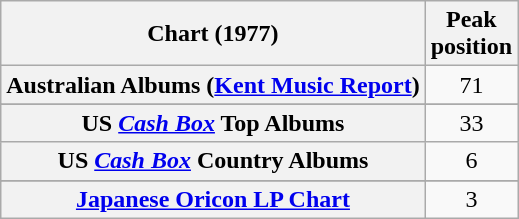<table class="wikitable sortable plainrowheaders">
<tr>
<th>Chart (1977)</th>
<th>Peak<br>position</th>
</tr>
<tr>
<th scope="row">Australian Albums (<a href='#'>Kent Music Report</a>)</th>
<td align="center">71</td>
</tr>
<tr>
</tr>
<tr>
</tr>
<tr>
</tr>
<tr>
<th scope="row">US <em><a href='#'>Cash Box</a></em> Top Albums</th>
<td align="center">33</td>
</tr>
<tr>
<th scope="row">US <em><a href='#'>Cash Box</a></em> Country Albums</th>
<td align="center">6</td>
</tr>
<tr>
</tr>
<tr>
<th scope="row"><a href='#'>Japanese Oricon LP Chart</a></th>
<td align="center">3</td>
</tr>
</table>
